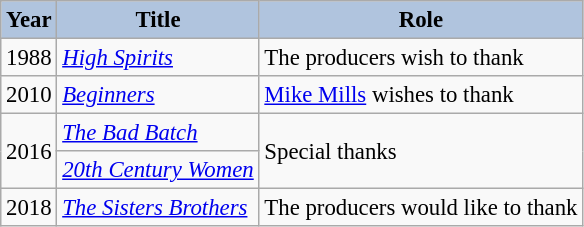<table class="wikitable" style="font-size:95%;">
<tr>
<th style="background:#B0C4DE;">Year</th>
<th style="background:#B0C4DE;">Title</th>
<th style="background:#B0C4DE;">Role</th>
</tr>
<tr>
<td>1988</td>
<td><em><a href='#'>High Spirits</a></em></td>
<td>The producers wish to thank</td>
</tr>
<tr>
<td>2010</td>
<td><em><a href='#'>Beginners</a></em></td>
<td><a href='#'>Mike Mills</a> wishes to thank</td>
</tr>
<tr>
<td rowspan=2>2016</td>
<td><em><a href='#'>The Bad Batch</a></em></td>
<td rowspan=2>Special thanks</td>
</tr>
<tr>
<td><em><a href='#'>20th Century Women</a></em></td>
</tr>
<tr>
<td>2018</td>
<td><em><a href='#'>The Sisters Brothers</a></em></td>
<td>The producers would like to thank</td>
</tr>
</table>
